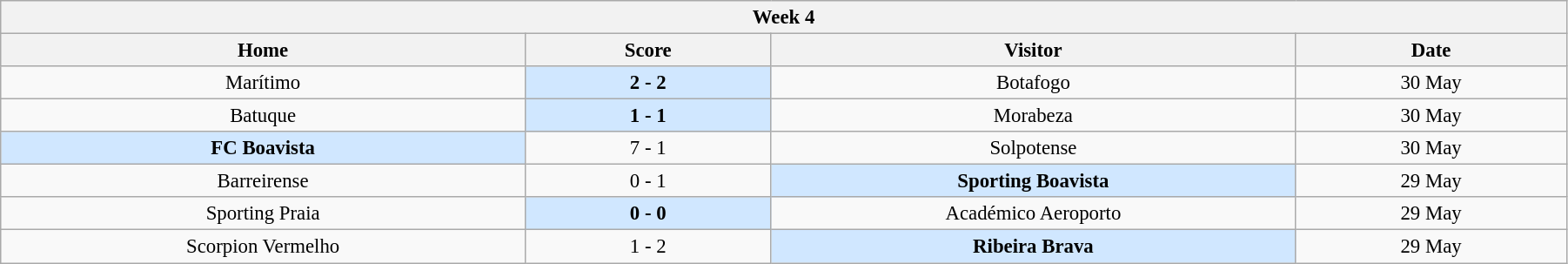<table class="wikitable" style="font-size:95%; text-align: center; width: 95%;">
<tr>
<th colspan="12" style="with: 100%;" align=center>Week 4</th>
</tr>
<tr>
<th width="200">Home</th>
<th width="90">Score</th>
<th width="200">Visitor</th>
<th width="100">Date</th>
</tr>
<tr align=center>
<td>Marítimo</td>
<td bgcolor=#D0E7FF><strong>2 - 2</strong></td>
<td>Botafogo</td>
<td>30 May</td>
</tr>
<tr align=center>
<td>Batuque</td>
<td bgcolor=#D0E7FF><strong>1 - 1</strong></td>
<td>Morabeza</td>
<td>30 May</td>
</tr>
<tr align=center>
<td bgcolor=#D0E7FF><strong>FC Boavista</strong></td>
<td>7 - 1</td>
<td>Solpotense</td>
<td>30 May</td>
</tr>
<tr align=center>
<td>Barreirense</td>
<td>0 - 1</td>
<td bgcolor=#D0E7FF><strong>Sporting Boavista</strong></td>
<td>29 May</td>
</tr>
<tr align=center>
<td>Sporting Praia</td>
<td bgcolor=#D0E7FF><strong>0 - 0</strong></td>
<td>Académico Aeroporto</td>
<td>29 May</td>
</tr>
<tr align=center>
<td>Scorpion Vermelho</td>
<td>1 - 2</td>
<td bgcolor=#D0E7FF><strong>Ribeira Brava</strong></td>
<td>29 May</td>
</tr>
</table>
